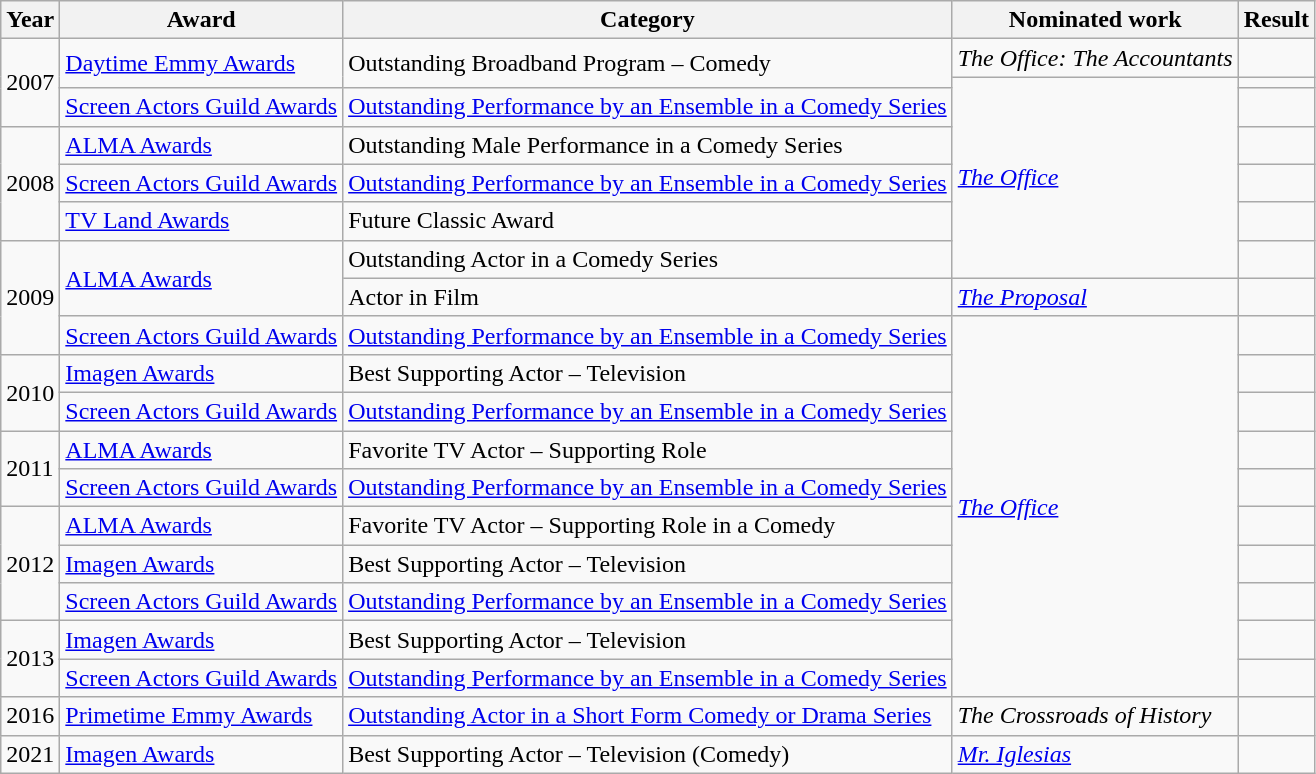<table class="wikitable">
<tr>
<th>Year</th>
<th>Award</th>
<th>Category</th>
<th>Nominated work</th>
<th>Result</th>
</tr>
<tr>
<td rowspan="3">2007</td>
<td rowspan="2"><a href='#'>Daytime Emmy Awards</a></td>
<td rowspan="2">Outstanding Broadband Program – Comedy</td>
<td><em>The Office: The Accountants</em></td>
<td></td>
</tr>
<tr>
<td rowspan="6"><em><a href='#'>The Office</a></em></td>
<td></td>
</tr>
<tr>
<td><a href='#'>Screen Actors Guild Awards</a></td>
<td><a href='#'>Outstanding Performance by an Ensemble in a Comedy Series</a></td>
<td></td>
</tr>
<tr>
<td rowspan="3">2008</td>
<td><a href='#'>ALMA Awards</a></td>
<td>Outstanding Male Performance in a Comedy Series</td>
<td></td>
</tr>
<tr>
<td><a href='#'>Screen Actors Guild Awards</a></td>
<td><a href='#'>Outstanding Performance by an Ensemble in a Comedy Series</a></td>
<td></td>
</tr>
<tr>
<td><a href='#'>TV Land Awards</a></td>
<td>Future Classic Award</td>
<td></td>
</tr>
<tr>
<td rowspan="3">2009</td>
<td rowspan="2"><a href='#'>ALMA Awards</a></td>
<td>Outstanding Actor in a Comedy Series</td>
<td></td>
</tr>
<tr>
<td>Actor in Film</td>
<td><em><a href='#'>The Proposal</a></em></td>
<td></td>
</tr>
<tr>
<td><a href='#'>Screen Actors Guild Awards</a></td>
<td><a href='#'>Outstanding Performance by an Ensemble in a Comedy Series</a></td>
<td rowspan="10"><em><a href='#'>The Office</a></em></td>
<td></td>
</tr>
<tr>
<td rowspan="2">2010</td>
<td><a href='#'>Imagen Awards</a></td>
<td>Best Supporting Actor – Television</td>
<td></td>
</tr>
<tr>
<td><a href='#'>Screen Actors Guild Awards</a></td>
<td><a href='#'>Outstanding Performance by an Ensemble in a Comedy Series</a></td>
<td></td>
</tr>
<tr>
<td rowspan="2">2011</td>
<td><a href='#'>ALMA Awards</a></td>
<td>Favorite TV Actor – Supporting Role</td>
<td></td>
</tr>
<tr>
<td><a href='#'>Screen Actors Guild Awards</a></td>
<td><a href='#'>Outstanding Performance by an Ensemble in a Comedy Series</a></td>
<td></td>
</tr>
<tr>
<td rowspan="3">2012</td>
<td><a href='#'>ALMA Awards</a></td>
<td>Favorite TV Actor – Supporting Role in a Comedy</td>
<td></td>
</tr>
<tr>
<td><a href='#'>Imagen Awards</a></td>
<td>Best Supporting Actor – Television</td>
<td></td>
</tr>
<tr>
<td><a href='#'>Screen Actors Guild Awards</a></td>
<td><a href='#'>Outstanding Performance by an Ensemble in a Comedy Series</a></td>
<td></td>
</tr>
<tr>
<td rowspan="2">2013</td>
<td><a href='#'>Imagen Awards</a></td>
<td>Best Supporting Actor – Television</td>
<td></td>
</tr>
<tr>
<td><a href='#'>Screen Actors Guild Awards</a></td>
<td><a href='#'>Outstanding Performance by an Ensemble in a Comedy Series</a></td>
<td></td>
</tr>
<tr>
<td>2016</td>
<td><a href='#'>Primetime Emmy Awards</a></td>
<td><a href='#'>Outstanding Actor in a Short Form Comedy or Drama Series</a></td>
<td><em>The Crossroads of History</em></td>
<td></td>
</tr>
<tr>
<td>2021</td>
<td><a href='#'>Imagen Awards</a></td>
<td>Best Supporting Actor – Television (Comedy)</td>
<td><em><a href='#'>Mr. Iglesias</a></em></td>
<td></td>
</tr>
</table>
